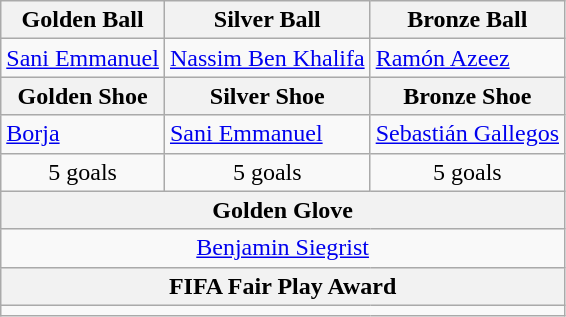<table class="wikitable">
<tr>
<th>Golden Ball</th>
<th>Silver Ball</th>
<th>Bronze Ball</th>
</tr>
<tr>
<td> <a href='#'>Sani Emmanuel</a></td>
<td> <a href='#'>Nassim Ben Khalifa</a></td>
<td> <a href='#'>Ramón Azeez</a></td>
</tr>
<tr>
<th>Golden Shoe</th>
<th>Silver Shoe</th>
<th>Bronze Shoe</th>
</tr>
<tr>
<td> <a href='#'>Borja</a></td>
<td> <a href='#'>Sani Emmanuel</a></td>
<td> <a href='#'>Sebastián Gallegos</a></td>
</tr>
<tr style="text-align:center">
<td>5 goals</td>
<td>5 goals</td>
<td>5 goals</td>
</tr>
<tr>
<th colspan="3">Golden Glove</th>
</tr>
<tr>
<td colspan="3" style="text-align:center"> <a href='#'>Benjamin Siegrist</a></td>
</tr>
<tr>
<th colspan="3">FIFA Fair Play Award</th>
</tr>
<tr>
<td colspan="3" style="text-align:center"></td>
</tr>
</table>
